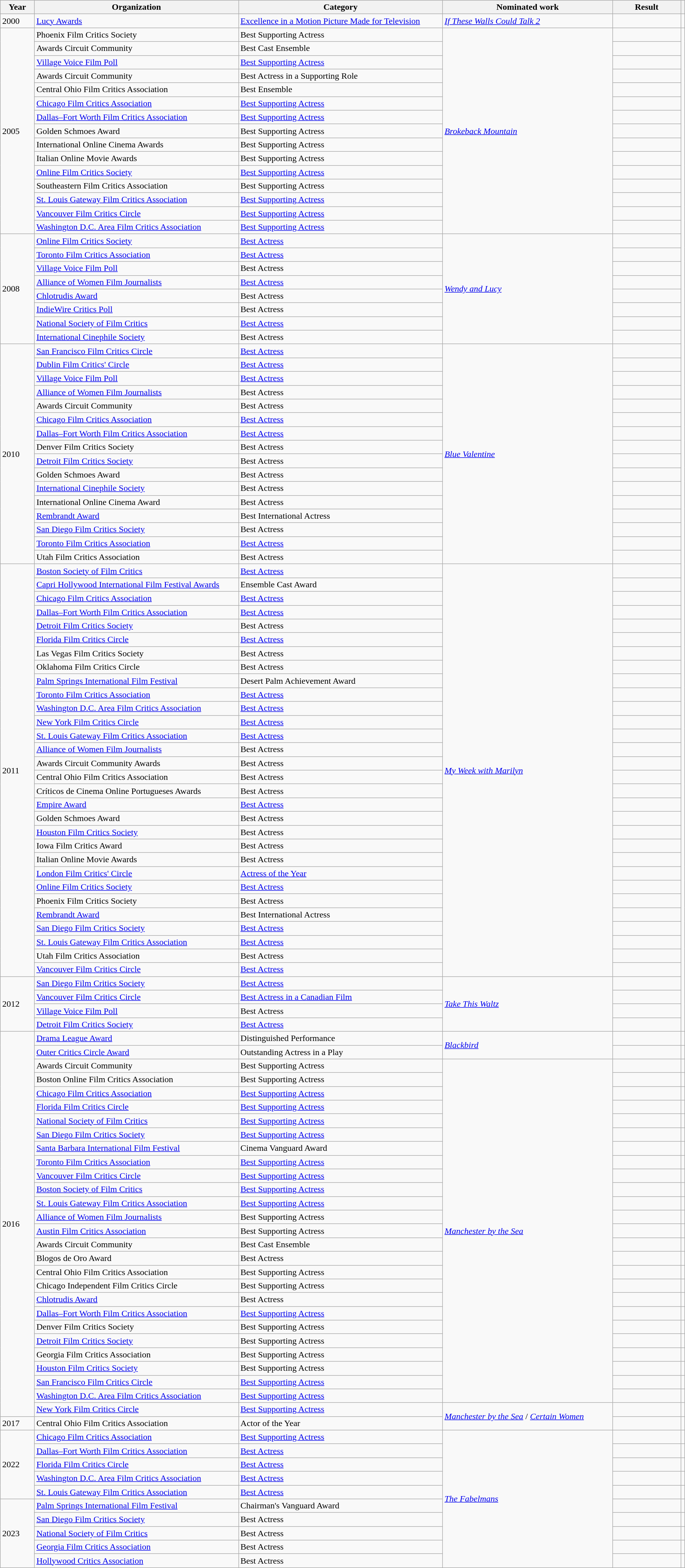<table class="wikitable plainrowheaders" style="width:100%;">
<tr>
<th scope="col" style="width:5%;">Year</th>
<th scope="col" style="width:30%;">Organization</th>
<th scope="col" style="width:30%;">Category</th>
<th scope="col" style="width:25%;">Nominated work</th>
<th scope="col" style="width:15%;">Result</th>
<th scope="col" style="width:5%;"></th>
</tr>
<tr>
<td>2000</td>
<td><a href='#'>Lucy Awards</a></td>
<td><a href='#'>Excellence in a Motion Picture Made for Television</a></td>
<td><em><a href='#'>If These Walls Could Talk 2</a></em></td>
<td></td>
<td style="text-align:center;"></td>
</tr>
<tr>
<td rowspan="15">2005</td>
<td>Phoenix Film Critics Society</td>
<td>Best Supporting Actress</td>
<td rowspan="15"><em><a href='#'>Brokeback Mountain</a></em></td>
<td></td>
<td rowspan="73"></td>
</tr>
<tr>
<td>Awards Circuit Community</td>
<td>Best Cast Ensemble</td>
<td></td>
</tr>
<tr>
<td><a href='#'>Village Voice Film Poll</a></td>
<td><a href='#'>Best Supporting Actress</a></td>
<td></td>
</tr>
<tr>
<td>Awards Circuit Community</td>
<td>Best Actress in a Supporting Role</td>
<td></td>
</tr>
<tr>
<td>Central Ohio Film Critics Association</td>
<td>Best Ensemble</td>
<td></td>
</tr>
<tr>
<td><a href='#'>Chicago Film Critics Association</a></td>
<td><a href='#'>Best Supporting Actress</a></td>
<td></td>
</tr>
<tr>
<td><a href='#'>Dallas–Fort Worth Film Critics Association</a></td>
<td><a href='#'>Best Supporting Actress</a></td>
<td></td>
</tr>
<tr>
<td>Golden Schmoes Award</td>
<td>Best Supporting Actress</td>
<td></td>
</tr>
<tr>
<td>International Online Cinema Awards</td>
<td>Best Supporting Actress</td>
<td></td>
</tr>
<tr>
<td>Italian Online Movie Awards</td>
<td>Best Supporting Actress</td>
<td></td>
</tr>
<tr>
<td><a href='#'>Online Film Critics Society</a></td>
<td><a href='#'>Best Supporting Actress</a></td>
<td></td>
</tr>
<tr>
<td>Southeastern Film Critics Association</td>
<td>Best Supporting Actress</td>
<td></td>
</tr>
<tr>
<td><a href='#'>St. Louis Gateway Film Critics Association</a></td>
<td><a href='#'>Best Supporting Actress</a></td>
<td></td>
</tr>
<tr>
<td><a href='#'>Vancouver Film Critics Circle</a></td>
<td><a href='#'>Best Supporting Actress</a></td>
<td></td>
</tr>
<tr>
<td><a href='#'>Washington D.C. Area Film Critics Association</a></td>
<td><a href='#'>Best Supporting Actress</a></td>
<td></td>
</tr>
<tr>
<td rowspan="8">2008</td>
<td><a href='#'>Online Film Critics Society</a></td>
<td><a href='#'>Best Actress</a></td>
<td rowspan="8"><em><a href='#'>Wendy and Lucy</a></em></td>
<td></td>
</tr>
<tr>
<td><a href='#'>Toronto Film Critics Association</a></td>
<td><a href='#'>Best Actress</a></td>
<td></td>
</tr>
<tr>
<td><a href='#'>Village Voice Film Poll</a></td>
<td>Best Actress</td>
<td></td>
</tr>
<tr>
<td><a href='#'>Alliance of Women Film Journalists</a></td>
<td><a href='#'>Best Actress</a></td>
<td></td>
</tr>
<tr>
<td><a href='#'>Chlotrudis Award</a></td>
<td>Best Actress</td>
<td></td>
</tr>
<tr>
<td><a href='#'>IndieWire Critics Poll</a></td>
<td>Best Actress</td>
<td></td>
</tr>
<tr>
<td><a href='#'>National Society of Film Critics</a></td>
<td><a href='#'>Best Actress</a></td>
<td></td>
</tr>
<tr>
<td><a href='#'>International Cinephile Society</a></td>
<td>Best Actress</td>
<td></td>
</tr>
<tr>
<td rowspan="16">2010</td>
<td><a href='#'>San Francisco Film Critics Circle</a></td>
<td><a href='#'>Best Actress</a></td>
<td rowspan="16"><em><a href='#'>Blue Valentine</a></em></td>
<td></td>
</tr>
<tr>
<td><a href='#'>Dublin Film Critics' Circle</a></td>
<td><a href='#'>Best Actress</a></td>
<td></td>
</tr>
<tr>
<td><a href='#'>Village Voice Film Poll</a></td>
<td><a href='#'>Best Actress</a></td>
<td></td>
</tr>
<tr>
<td><a href='#'>Alliance of Women Film Journalists</a></td>
<td>Best Actress</td>
<td></td>
</tr>
<tr>
<td>Awards Circuit Community</td>
<td>Best Actress</td>
<td></td>
</tr>
<tr>
<td><a href='#'>Chicago Film Critics Association</a></td>
<td><a href='#'>Best Actress</a></td>
<td></td>
</tr>
<tr>
<td><a href='#'>Dallas–Fort Worth Film Critics Association</a></td>
<td><a href='#'>Best Actress</a></td>
<td></td>
</tr>
<tr>
<td>Denver Film Critics Society</td>
<td>Best Actress</td>
<td></td>
</tr>
<tr>
<td><a href='#'>Detroit Film Critics Society</a></td>
<td>Best Actress</td>
<td></td>
</tr>
<tr>
<td>Golden Schmoes Award</td>
<td>Best Actress</td>
<td></td>
</tr>
<tr>
<td><a href='#'>International Cinephile Society</a></td>
<td>Best Actress</td>
<td></td>
</tr>
<tr>
<td>International Online Cinema Award</td>
<td>Best Actress</td>
<td></td>
</tr>
<tr>
<td><a href='#'>Rembrandt Award</a></td>
<td>Best International Actress</td>
<td></td>
</tr>
<tr>
<td><a href='#'>San Diego Film Critics Society</a></td>
<td>Best Actress</td>
<td></td>
</tr>
<tr>
<td><a href='#'>Toronto Film Critics Association</a></td>
<td><a href='#'>Best Actress</a></td>
<td></td>
</tr>
<tr>
<td>Utah Film Critics Association</td>
<td>Best Actress</td>
<td></td>
</tr>
<tr>
<td rowspan="30">2011</td>
<td><a href='#'>Boston Society of Film Critics</a></td>
<td><a href='#'>Best Actress</a></td>
<td rowspan="30"><em><a href='#'>My Week with Marilyn</a></em></td>
<td></td>
</tr>
<tr>
<td><a href='#'>Capri Hollywood International Film Festival Awards</a></td>
<td>Ensemble Cast Award</td>
<td></td>
</tr>
<tr>
<td><a href='#'>Chicago Film Critics Association</a></td>
<td><a href='#'>Best Actress</a></td>
<td></td>
</tr>
<tr>
<td><a href='#'>Dallas–Fort Worth Film Critics Association</a></td>
<td><a href='#'>Best Actress</a></td>
<td></td>
</tr>
<tr>
<td><a href='#'>Detroit Film Critics Society</a></td>
<td>Best Actress</td>
<td></td>
</tr>
<tr>
<td><a href='#'>Florida Film Critics Circle</a></td>
<td><a href='#'>Best Actress</a></td>
<td></td>
</tr>
<tr>
<td>Las Vegas Film Critics Society</td>
<td>Best Actress</td>
<td></td>
</tr>
<tr>
<td>Oklahoma Film Critics Circle</td>
<td>Best Actress</td>
<td></td>
</tr>
<tr>
<td><a href='#'>Palm Springs International Film Festival</a></td>
<td>Desert Palm Achievement Award</td>
<td></td>
</tr>
<tr>
<td><a href='#'>Toronto Film Critics Association</a></td>
<td><a href='#'>Best Actress</a></td>
<td></td>
</tr>
<tr>
<td><a href='#'>Washington D.C. Area Film Critics Association</a></td>
<td><a href='#'>Best Actress</a></td>
<td></td>
</tr>
<tr>
<td><a href='#'>New York Film Critics Circle</a></td>
<td><a href='#'>Best Actress</a></td>
<td></td>
</tr>
<tr>
<td><a href='#'>St. Louis Gateway Film Critics Association</a></td>
<td><a href='#'>Best Actress</a></td>
<td></td>
</tr>
<tr>
<td><a href='#'>Alliance of Women Film Journalists</a></td>
<td>Best Actress</td>
<td></td>
</tr>
<tr>
<td>Awards Circuit Community Awards</td>
<td>Best Actress</td>
<td></td>
</tr>
<tr>
<td>Central Ohio Film Critics Association</td>
<td>Best Actress</td>
<td></td>
</tr>
<tr>
<td>Críticos de Cinema Online Portugueses Awards</td>
<td>Best Actress</td>
<td></td>
</tr>
<tr>
<td><a href='#'>Empire Award</a></td>
<td><a href='#'>Best Actress</a></td>
<td></td>
</tr>
<tr>
<td>Golden Schmoes Award</td>
<td>Best Actress</td>
<td></td>
</tr>
<tr>
<td><a href='#'>Houston Film Critics Society</a></td>
<td>Best Actress</td>
<td></td>
</tr>
<tr>
<td>Iowa Film Critics Award</td>
<td>Best Actress</td>
<td></td>
</tr>
<tr>
<td>Italian Online Movie Awards</td>
<td>Best Actress</td>
<td></td>
</tr>
<tr>
<td><a href='#'>London Film Critics' Circle</a></td>
<td><a href='#'>Actress of the Year</a></td>
<td></td>
</tr>
<tr>
<td><a href='#'>Online Film Critics Society</a></td>
<td><a href='#'>Best Actress</a></td>
<td></td>
</tr>
<tr>
<td>Phoenix Film Critics Society</td>
<td>Best Actress</td>
<td></td>
</tr>
<tr>
<td><a href='#'>Rembrandt Award</a></td>
<td>Best International Actress</td>
<td></td>
</tr>
<tr>
<td><a href='#'>San Diego Film Critics Society</a></td>
<td><a href='#'>Best Actress</a></td>
<td></td>
</tr>
<tr>
<td><a href='#'>St. Louis Gateway Film Critics Association</a></td>
<td><a href='#'>Best Actress</a></td>
<td></td>
</tr>
<tr>
<td>Utah Film Critics Association</td>
<td>Best Actress</td>
<td></td>
</tr>
<tr>
<td><a href='#'>Vancouver Film Critics Circle</a></td>
<td><a href='#'>Best Actress</a></td>
<td></td>
</tr>
<tr>
<td rowspan="4">2012</td>
<td><a href='#'>San Diego Film Critics Society</a></td>
<td><a href='#'>Best Actress</a></td>
<td rowspan="4"><em><a href='#'>Take This Waltz</a></em></td>
<td></td>
</tr>
<tr>
<td><a href='#'>Vancouver Film Critics Circle</a></td>
<td><a href='#'>Best Actress in a Canadian Film</a></td>
<td></td>
</tr>
<tr>
<td><a href='#'>Village Voice Film Poll</a></td>
<td>Best Actress</td>
<td></td>
</tr>
<tr>
<td><a href='#'>Detroit Film Critics Society</a></td>
<td><a href='#'>Best Actress</a></td>
<td></td>
</tr>
<tr>
<td rowspan="28">2016</td>
<td><a href='#'>Drama League Award</a></td>
<td>Distinguished Performance</td>
<td rowspan="2"><em><a href='#'>Blackbird</a></em></td>
<td></td>
<td style="text-align:center;"></td>
</tr>
<tr>
<td><a href='#'>Outer Critics Circle Award</a></td>
<td>Outstanding Actress in a Play</td>
<td></td>
<td style="text-align:center;"></td>
</tr>
<tr>
<td>Awards Circuit Community</td>
<td>Best Supporting Actress</td>
<td rowspan="25"><em><a href='#'>Manchester by the Sea</a></em></td>
<td></td>
<td></td>
</tr>
<tr>
<td>Boston Online Film Critics Association</td>
<td>Best Supporting Actress</td>
<td></td>
<td></td>
</tr>
<tr>
<td><a href='#'>Chicago Film Critics Association</a></td>
<td><a href='#'>Best Supporting Actress</a></td>
<td></td>
<td style="text-align:center;"></td>
</tr>
<tr>
<td><a href='#'>Florida Film Critics Circle</a></td>
<td><a href='#'>Best Supporting Actress</a></td>
<td></td>
<td style="text-align:center;"></td>
</tr>
<tr>
<td><a href='#'>National Society of Film Critics</a></td>
<td><a href='#'>Best Supporting Actress</a></td>
<td></td>
<td style="text-align:center;"></td>
</tr>
<tr>
<td><a href='#'>San Diego Film Critics Society</a></td>
<td><a href='#'>Best Supporting Actress</a></td>
<td></td>
<td style="text-align:center;"></td>
</tr>
<tr>
<td><a href='#'>Santa Barbara International Film Festival</a></td>
<td>Cinema Vanguard Award</td>
<td></td>
<td style="text-align:center;"></td>
</tr>
<tr>
<td><a href='#'>Toronto Film Critics Association</a></td>
<td><a href='#'>Best Supporting Actress</a></td>
<td></td>
<td style="text-align:center;"></td>
</tr>
<tr>
<td><a href='#'>Vancouver Film Critics Circle</a></td>
<td><a href='#'>Best Supporting Actress</a></td>
<td></td>
<td style="text-align:center;"></td>
</tr>
<tr>
<td><a href='#'>Boston Society of Film Critics</a></td>
<td><a href='#'>Best Supporting Actress</a></td>
<td></td>
<td style="text-align:center;"></td>
</tr>
<tr>
<td><a href='#'>St. Louis Gateway Film Critics Association</a></td>
<td><a href='#'>Best Supporting Actress</a></td>
<td></td>
<td style="text-align:center;"></td>
</tr>
<tr>
<td><a href='#'>Alliance of Women Film Journalists</a></td>
<td>Best Supporting Actress</td>
<td></td>
<td style="text-align:center;"></td>
</tr>
<tr>
<td><a href='#'>Austin Film Critics Association</a></td>
<td>Best Supporting Actress</td>
<td></td>
<td></td>
</tr>
<tr>
<td>Awards Circuit Community</td>
<td>Best Cast Ensemble</td>
<td></td>
<td></td>
</tr>
<tr>
<td>Blogos de Oro Award</td>
<td>Best Actress</td>
<td></td>
<td></td>
</tr>
<tr>
<td>Central Ohio Film Critics Association</td>
<td>Best Supporting Actress</td>
<td></td>
<td></td>
</tr>
<tr>
<td>Chicago Independent Film Critics Circle</td>
<td>Best Supporting Actress</td>
<td></td>
<td></td>
</tr>
<tr>
<td><a href='#'>Chlotrudis Award</a></td>
<td>Best Actress</td>
<td></td>
<td></td>
</tr>
<tr>
<td><a href='#'>Dallas–Fort Worth Film Critics Association</a></td>
<td><a href='#'>Best Supporting Actress</a></td>
<td></td>
<td style="text-align:center;"></td>
</tr>
<tr>
<td>Denver Film Critics Society</td>
<td>Best Supporting Actress</td>
<td></td>
<td></td>
</tr>
<tr>
<td><a href='#'>Detroit Film Critics Society</a></td>
<td>Best Supporting Actress</td>
<td></td>
<td style="text-align:center;"></td>
</tr>
<tr>
<td>Georgia Film Critics Association</td>
<td>Best Supporting Actress</td>
<td></td>
<td></td>
</tr>
<tr>
<td><a href='#'>Houston Film Critics Society</a></td>
<td>Best Supporting Actress</td>
<td></td>
<td style="text-align:center;"></td>
</tr>
<tr>
<td><a href='#'>San Francisco Film Critics Circle</a></td>
<td><a href='#'>Best Supporting Actress</a></td>
<td></td>
<td style="text-align:center;"></td>
</tr>
<tr>
<td><a href='#'>Washington D.C. Area Film Critics Association</a></td>
<td><a href='#'>Best Supporting Actress</a></td>
<td></td>
<td style="text-align:center;"></td>
</tr>
<tr>
<td><a href='#'>New York Film Critics Circle</a></td>
<td><a href='#'>Best Supporting Actress</a></td>
<td rowspan="2"><em><a href='#'>Manchester by the Sea</a></em> / <em><a href='#'>Certain Women</a></em></td>
<td></td>
<td style="text-align:center;"></td>
</tr>
<tr>
<td>2017</td>
<td>Central Ohio Film Critics Association</td>
<td>Actor of the Year</td>
<td></td>
<td></td>
</tr>
<tr>
<td rowspan="5">2022</td>
<td><a href='#'>Chicago Film Critics Association</a></td>
<td><a href='#'>Best Supporting Actress</a></td>
<td rowspan="10"><em><a href='#'>The Fabelmans</a></em></td>
<td></td>
<td></td>
</tr>
<tr>
<td><a href='#'>Dallas–Fort Worth Film Critics Association</a></td>
<td><a href='#'>Best Actress</a></td>
<td></td>
<td></td>
</tr>
<tr>
<td><a href='#'>Florida Film Critics Circle</a></td>
<td><a href='#'>Best Actress</a></td>
<td></td>
<td></td>
</tr>
<tr>
<td><a href='#'>Washington D.C. Area Film Critics Association</a></td>
<td><a href='#'>Best Actress</a></td>
<td></td>
<td></td>
</tr>
<tr>
<td><a href='#'>St. Louis Gateway Film Critics Association</a></td>
<td><a href='#'>Best Actress</a></td>
<td></td>
<td></td>
</tr>
<tr>
<td rowspan="5">2023</td>
<td><a href='#'>Palm Springs International Film Festival</a></td>
<td>Chairman's Vanguard Award</td>
<td></td>
<td></td>
</tr>
<tr>
<td><a href='#'>San Diego Film Critics Society</a></td>
<td>Best Actress</td>
<td></td>
<td></td>
</tr>
<tr>
<td><a href='#'>National Society of Film Critics</a></td>
<td>Best Actress</td>
<td></td>
<td></td>
</tr>
<tr>
<td><a href='#'>Georgia Film Critics Association</a></td>
<td>Best Actress</td>
<td></td>
<td></td>
</tr>
<tr>
<td><a href='#'>Hollywood Critics Association</a></td>
<td>Best Actress</td>
<td></td>
<td></td>
</tr>
</table>
